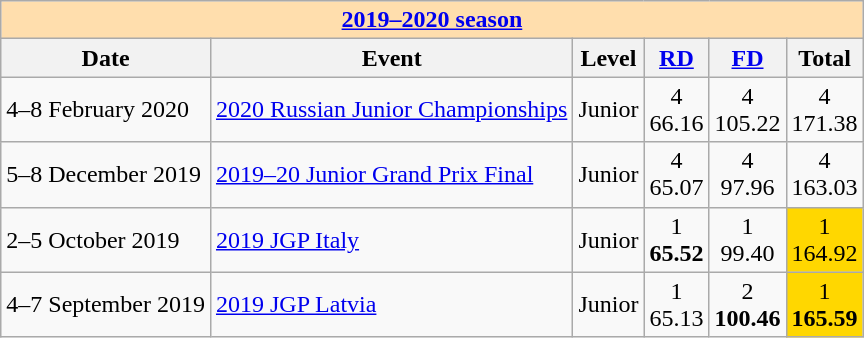<table class="wikitable">
<tr>
<td style="background-color: #ffdead; " colspan=6 align=center><a href='#'><strong>2019–2020 season</strong></a></td>
</tr>
<tr>
<th>Date</th>
<th>Event</th>
<th>Level</th>
<th><a href='#'>RD</a></th>
<th><a href='#'>FD</a></th>
<th>Total</th>
</tr>
<tr>
<td>4–8 February 2020</td>
<td><a href='#'>2020 Russian Junior Championships</a></td>
<td>Junior</td>
<td align=center>4 <br> 66.16</td>
<td align=center>4 <br> 105.22</td>
<td align=center>4 <br> 171.38</td>
</tr>
<tr>
<td>5–8 December 2019</td>
<td><a href='#'>2019–20 Junior Grand Prix Final</a></td>
<td>Junior</td>
<td align=center>4 <br> 65.07</td>
<td align=center>4 <br> 97.96</td>
<td align=center>4 <br> 163.03</td>
</tr>
<tr>
<td>2–5 October 2019</td>
<td><a href='#'>2019 JGP Italy</a></td>
<td>Junior</td>
<td align=center>1 <br> <strong>65.52</strong></td>
<td align=center>1 <br> 99.40</td>
<td align=center bgcolor=gold>1<br> 164.92</td>
</tr>
<tr>
<td>4–7 September 2019</td>
<td><a href='#'>2019 JGP Latvia</a></td>
<td>Junior</td>
<td align=center>1 <br> 65.13</td>
<td align=center>2 <br> <strong>100.46</strong></td>
<td align=center bgcolor=gold>1 <br> <strong>165.59</strong></td>
</tr>
</table>
